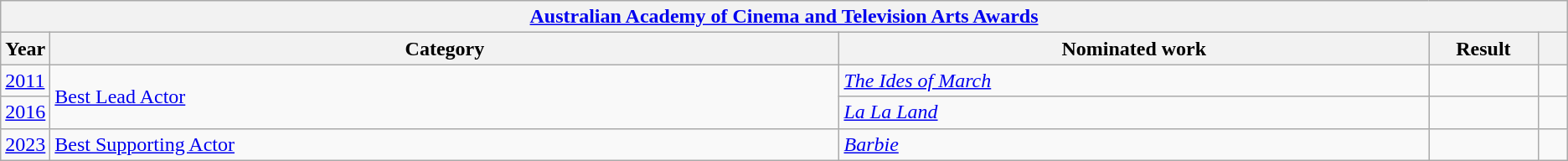<table class=wikitable>
<tr>
<th colspan=5><a href='#'>Australian Academy of Cinema and Television Arts Awards</a></th>
</tr>
<tr>
<th scope="col" style="width:1em;">Year</th>
<th scope="col" style="width:39em;">Category</th>
<th scope="col" style="width:29em;">Nominated work</th>
<th scope="col" style="width:5em;">Result</th>
<th scope="col" style="width:1em;"></th>
</tr>
<tr>
<td><a href='#'>2011</a></td>
<td rowspan="2"><a href='#'>Best Lead Actor</a></td>
<td><em><a href='#'>The Ides of March</a></em></td>
<td></td>
<td></td>
</tr>
<tr>
<td><a href='#'>2016</a></td>
<td><em><a href='#'>La La Land</a></em></td>
<td></td>
<td></td>
</tr>
<tr>
<td><a href='#'>2023</a></td>
<td><a href='#'>Best Supporting Actor</a></td>
<td><em><a href='#'>Barbie</a></em></td>
<td></td>
<td></td>
</tr>
</table>
